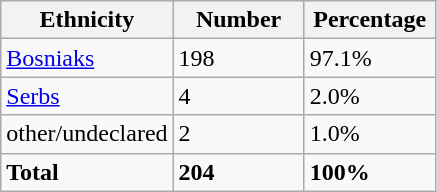<table class="wikitable">
<tr>
<th width="100px">Ethnicity</th>
<th width="80px">Number</th>
<th width="80px">Percentage</th>
</tr>
<tr>
<td><a href='#'>Bosniaks</a></td>
<td>198</td>
<td>97.1%</td>
</tr>
<tr>
<td><a href='#'>Serbs</a></td>
<td>4</td>
<td>2.0%</td>
</tr>
<tr>
<td>other/undeclared</td>
<td>2</td>
<td>1.0%</td>
</tr>
<tr>
<td><strong>Total</strong></td>
<td><strong>204</strong></td>
<td><strong>100%</strong></td>
</tr>
</table>
